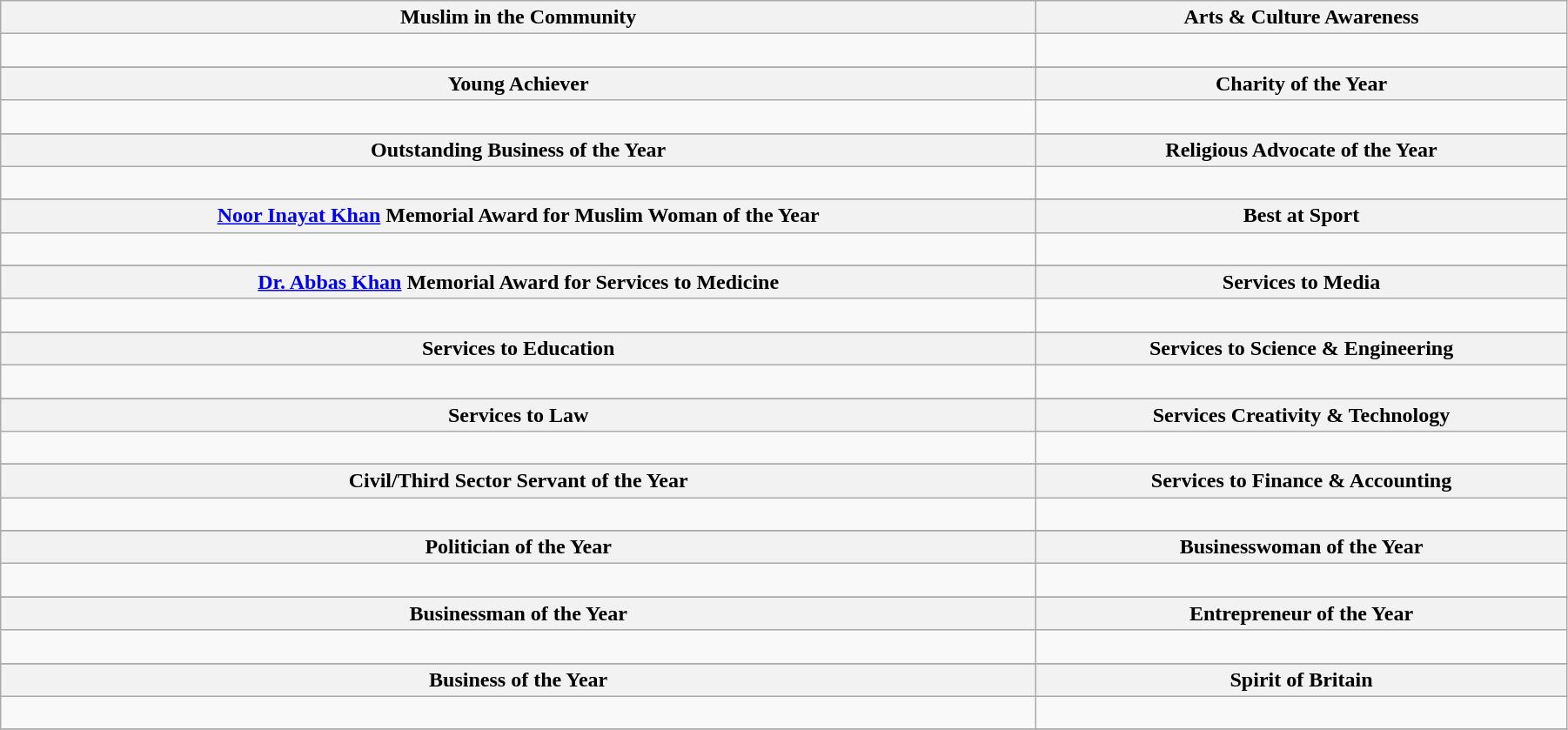<table class="wikitable" style="width:95%;" cellpadding="5">
<tr>
<th style="width=25%">Muslim in the Community</th>
<th style="width=25%">Arts & Culture Awareness</th>
</tr>
<tr>
<td valign="top"><br></td>
<td valign="top"><br></td>
</tr>
<tr>
</tr>
<tr>
<th style="width=25%">Young Achiever</th>
<th style="width=25%">Charity of the Year</th>
</tr>
<tr>
<td valign="top"><br></td>
<td valign="top"><br></td>
</tr>
<tr>
</tr>
<tr>
<th style="width=25%">Outstanding Business of the Year</th>
<th style="width=25%">Religious Advocate of the Year</th>
</tr>
<tr>
<td valign="top"><br></td>
<td valign="top"><br></td>
</tr>
<tr>
</tr>
<tr>
<th style="width=25%"><a href='#'>Noor Inayat Khan</a> Memorial Award for Muslim Woman of the Year</th>
<th style="width=25%">Best at Sport</th>
</tr>
<tr>
<td valign="top"><br></td>
<td valign="top"><br></td>
</tr>
<tr>
</tr>
<tr>
<th style="width=25%"><a href='#'>Dr. Abbas Khan</a> Memorial Award for Services to Medicine</th>
<th style="width=25%">Services to Media</th>
</tr>
<tr>
<td valign="top"><br></td>
<td valign="top"><br></td>
</tr>
<tr>
</tr>
<tr>
<th style="width=25%">Services to Education</th>
<th style="width=25%">Services to Science & Engineering</th>
</tr>
<tr>
<td valign="top"><br></td>
<td valign="top"><br></td>
</tr>
<tr>
</tr>
<tr>
<th style="width=25%">Services to Law</th>
<th style="width=25%">Services Creativity & Technology</th>
</tr>
<tr>
<td valign="top"><br></td>
<td valign="top"><br></td>
</tr>
<tr>
</tr>
<tr>
<th style="width=25%">Civil/Third Sector Servant of the Year</th>
<th style="width=25%">Services to Finance & Accounting</th>
</tr>
<tr>
<td valign="top"><br></td>
<td valign="top"><br></td>
</tr>
<tr>
</tr>
<tr>
<th style="width=25%">Politician of the Year</th>
<th style="width=25%">Businesswoman of the Year</th>
</tr>
<tr>
<td valign="top"><br></td>
<td valign="top"><br></td>
</tr>
<tr>
</tr>
<tr>
<th style="width=25%">Businessman of the Year</th>
<th style="width=25%">Entrepreneur of the Year</th>
</tr>
<tr>
<td valign="top"><br></td>
<td valign="top"><br></td>
</tr>
<tr>
</tr>
<tr>
<th style="width=25%">Business of the Year</th>
<th style="width=25%">Spirit of Britain</th>
</tr>
<tr>
<td valign="top"><br></td>
<td valign="top"><br></td>
</tr>
<tr>
</tr>
</table>
